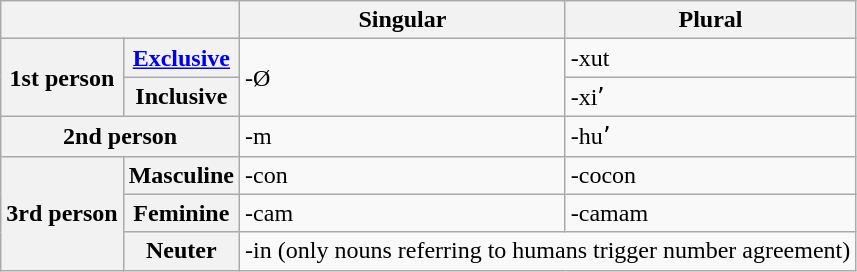<table class="wikitable">
<tr>
<th colspan="2"></th>
<th>Singular</th>
<th>Plural</th>
</tr>
<tr>
<th rowspan="2">1st person</th>
<th><a href='#'>Exclusive</a></th>
<td rowspan="2">-Ø</td>
<td>-xut</td>
</tr>
<tr>
<th>Inclusive</th>
<td>-xiʼ</td>
</tr>
<tr>
<th colspan="2">2nd person</th>
<td>-m</td>
<td>-huʼ</td>
</tr>
<tr>
<th rowspan="3">3rd person</th>
<th>Masculine</th>
<td>-con</td>
<td>-cocon</td>
</tr>
<tr>
<th>Feminine</th>
<td>-cam</td>
<td>-camam</td>
</tr>
<tr>
<th>Neuter</th>
<td colspan="2">-in (only nouns referring to humans trigger number agreement)</td>
</tr>
</table>
